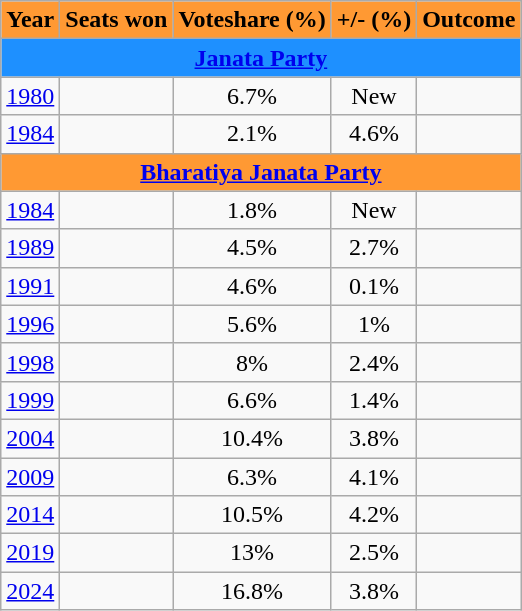<table class="wikitable">
<tr>
<th style="background-color:#FF9933; color:black">Year</th>
<th style="background-color:#FF9933; color:black">Seats won</th>
<th style="background-color:#FF9933; color:black">Voteshare (%)</th>
<th style="background-color:#FF9933; color:black">+/- (%)</th>
<th style="background-color:#FF9933; color:black">Outcome</th>
</tr>
<tr>
<th colspan="5" style="background:#1E90FF; color:black;" !><a href='#'>Janata Party</a></th>
</tr>
<tr style="text-align:center;">
<td><a href='#'>1980</a></td>
<td></td>
<td>6.7%</td>
<td>New</td>
<td></td>
</tr>
<tr style="text-align:center;">
<td><a href='#'>1984</a></td>
<td></td>
<td>2.1%</td>
<td>4.6%</td>
<td></td>
</tr>
<tr>
<th colspan="5" style="background:#FF9933; color:black;" !><a href='#'>Bharatiya Janata Party</a></th>
</tr>
<tr style="text-align:center;">
<td><a href='#'>1984</a></td>
<td></td>
<td>1.8%</td>
<td>New</td>
<td></td>
</tr>
<tr style="text-align:center;">
<td><a href='#'>1989</a></td>
<td></td>
<td>4.5%</td>
<td>2.7%</td>
<td></td>
</tr>
<tr style="text-align:center;">
<td><a href='#'>1991</a></td>
<td></td>
<td>4.6%</td>
<td>0.1%</td>
<td></td>
</tr>
<tr style="text-align:center;">
<td><a href='#'>1996</a></td>
<td></td>
<td>5.6%</td>
<td>1%</td>
<td></td>
</tr>
<tr style="text-align:center;">
<td><a href='#'>1998</a></td>
<td></td>
<td>8%</td>
<td>2.4%</td>
<td></td>
</tr>
<tr style="text-align:center;">
<td><a href='#'>1999</a></td>
<td></td>
<td>6.6%</td>
<td>1.4%</td>
<td></td>
</tr>
<tr style="text-align:center;">
<td><a href='#'>2004</a></td>
<td></td>
<td>10.4%</td>
<td>3.8%</td>
<td></td>
</tr>
<tr style="text-align:center;">
<td><a href='#'>2009</a></td>
<td></td>
<td>6.3%</td>
<td>4.1%</td>
<td></td>
</tr>
<tr style="text-align:center;">
<td><a href='#'>2014</a></td>
<td></td>
<td>10.5%</td>
<td>4.2%</td>
<td></td>
</tr>
<tr style="text-align:center;">
<td><a href='#'>2019</a></td>
<td></td>
<td>13%</td>
<td>2.5%</td>
<td></td>
</tr>
<tr style="text-align:center;">
<td><a href='#'>2024</a></td>
<td></td>
<td>16.8%</td>
<td>3.8%</td>
<td></td>
</tr>
</table>
